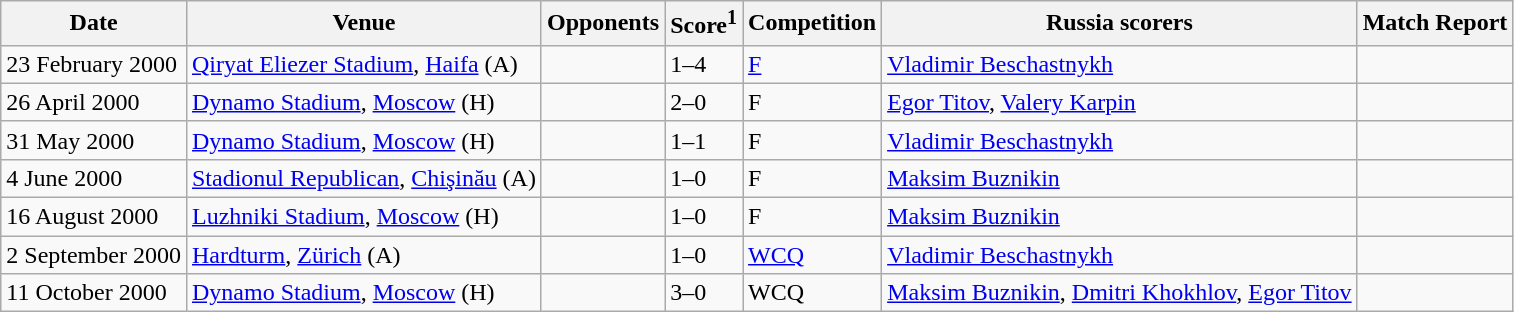<table class="wikitable">
<tr>
<th>Date</th>
<th>Venue</th>
<th>Opponents</th>
<th>Score<sup>1</sup></th>
<th>Competition</th>
<th>Russia scorers</th>
<th>Match Report</th>
</tr>
<tr>
<td>23 February 2000</td>
<td><a href='#'>Qiryat Eliezer Stadium</a>, <a href='#'>Haifa</a> (A)</td>
<td></td>
<td>1–4</td>
<td><a href='#'>F</a></td>
<td><a href='#'>Vladimir Beschastnykh</a></td>
<td></td>
</tr>
<tr>
<td>26 April 2000</td>
<td><a href='#'>Dynamo Stadium</a>, <a href='#'>Moscow</a> (H)</td>
<td></td>
<td>2–0</td>
<td>F</td>
<td><a href='#'>Egor Titov</a>, <a href='#'>Valery Karpin</a></td>
<td></td>
</tr>
<tr>
<td>31 May 2000</td>
<td><a href='#'>Dynamo Stadium</a>, <a href='#'>Moscow</a> (H)</td>
<td></td>
<td>1–1</td>
<td>F</td>
<td><a href='#'>Vladimir Beschastnykh</a></td>
<td></td>
</tr>
<tr>
<td>4 June 2000</td>
<td><a href='#'>Stadionul Republican</a>, <a href='#'>Chişinău</a> (A)</td>
<td></td>
<td>1–0</td>
<td>F</td>
<td><a href='#'>Maksim Buznikin</a></td>
<td></td>
</tr>
<tr>
<td>16 August 2000</td>
<td><a href='#'>Luzhniki Stadium</a>, <a href='#'>Moscow</a> (H)</td>
<td></td>
<td>1–0</td>
<td>F</td>
<td><a href='#'>Maksim Buznikin</a></td>
<td></td>
</tr>
<tr>
<td>2 September 2000</td>
<td><a href='#'>Hardturm</a>, <a href='#'>Zürich</a> (A)</td>
<td></td>
<td>1–0</td>
<td><a href='#'>WCQ</a></td>
<td><a href='#'>Vladimir Beschastnykh</a></td>
<td> </td>
</tr>
<tr>
<td>11 October 2000</td>
<td><a href='#'>Dynamo Stadium</a>, <a href='#'>Moscow</a> (H)</td>
<td></td>
<td>3–0</td>
<td>WCQ</td>
<td><a href='#'>Maksim Buznikin</a>, <a href='#'>Dmitri Khokhlov</a>, <a href='#'>Egor Titov</a></td>
<td> </td>
</tr>
</table>
